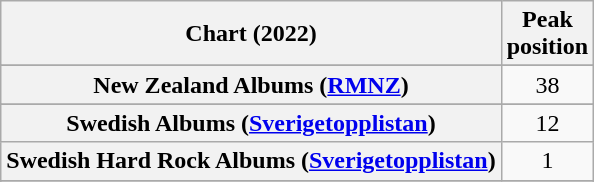<table class="wikitable sortable plainrowheaders" style="text-align:center">
<tr>
<th scope="col">Chart (2022)</th>
<th scope="col">Peak<br>position</th>
</tr>
<tr>
</tr>
<tr>
</tr>
<tr>
</tr>
<tr>
</tr>
<tr>
</tr>
<tr>
</tr>
<tr>
</tr>
<tr>
</tr>
<tr>
</tr>
<tr>
</tr>
<tr>
<th scope="row">New Zealand Albums (<a href='#'>RMNZ</a>)</th>
<td>38</td>
</tr>
<tr>
</tr>
<tr>
</tr>
<tr>
</tr>
<tr>
</tr>
<tr>
<th scope="row">Swedish Albums (<a href='#'>Sverigetopplistan</a>)</th>
<td>12</td>
</tr>
<tr>
<th scope="row">Swedish Hard Rock Albums (<a href='#'>Sverigetopplistan</a>)</th>
<td>1</td>
</tr>
<tr>
</tr>
<tr>
</tr>
<tr>
</tr>
<tr>
</tr>
<tr>
</tr>
<tr>
</tr>
<tr>
</tr>
<tr>
</tr>
</table>
